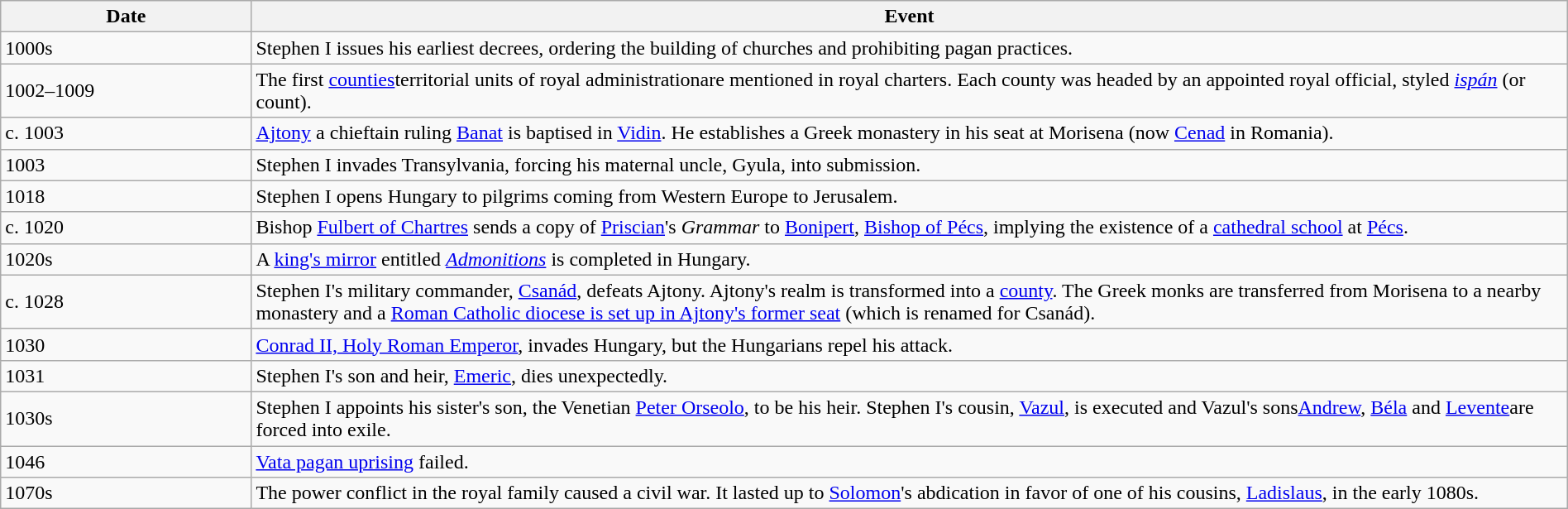<table class="wikitable" width="100%">
<tr>
<th width="16%">Date</th>
<th width="84%">Event</th>
</tr>
<tr>
<td>1000s</td>
<td>Stephen I issues his earliest decrees, ordering the building of churches and prohibiting pagan practices.</td>
</tr>
<tr>
<td>1002–1009</td>
<td>The first <a href='#'>counties</a>territorial units of royal administrationare mentioned in royal charters. Each county was headed by an appointed royal official, styled <em><a href='#'>ispán</a></em> (or count).</td>
</tr>
<tr>
<td>c. 1003</td>
<td><a href='#'>Ajtony</a> a chieftain ruling <a href='#'>Banat</a> is baptised in <a href='#'>Vidin</a>. He establishes a Greek monastery in his seat at Morisena (now <a href='#'>Cenad</a> in Romania).</td>
</tr>
<tr>
<td>1003</td>
<td>Stephen I invades Transylvania, forcing his maternal uncle, Gyula, into submission.</td>
</tr>
<tr>
<td>1018</td>
<td>Stephen I opens Hungary to pilgrims coming from Western Europe to Jerusalem.</td>
</tr>
<tr>
<td>c. 1020</td>
<td>Bishop <a href='#'>Fulbert of Chartres</a> sends a copy of <a href='#'>Priscian</a>'s <em>Grammar</em> to <a href='#'>Bonipert</a>, <a href='#'>Bishop of Pécs</a>, implying the existence of a <a href='#'>cathedral school</a> at <a href='#'>Pécs</a>.</td>
</tr>
<tr>
<td>1020s</td>
<td>A <a href='#'>king's mirror</a> entitled <em><a href='#'>Admonitions</a></em> is completed in Hungary.</td>
</tr>
<tr>
<td>c. 1028</td>
<td>Stephen I's military commander, <a href='#'>Csanád</a>, defeats Ajtony. Ajtony's realm is transformed into a <a href='#'>county</a>. The Greek monks are transferred from Morisena to a nearby monastery and a <a href='#'>Roman Catholic diocese is set up in Ajtony's former seat</a> (which is renamed for Csanád).</td>
</tr>
<tr>
<td>1030</td>
<td><a href='#'>Conrad II, Holy Roman Emperor</a>, invades Hungary, but the Hungarians repel his attack.</td>
</tr>
<tr>
<td>1031</td>
<td>Stephen I's son and heir, <a href='#'>Emeric</a>, dies unexpectedly.</td>
</tr>
<tr>
<td>1030s</td>
<td>Stephen I appoints his sister's son, the Venetian <a href='#'>Peter Orseolo</a>, to be his heir. Stephen I's cousin, <a href='#'>Vazul</a>, is executed and Vazul's sons<a href='#'>Andrew</a>, <a href='#'>Béla</a> and <a href='#'>Levente</a>are forced into exile.</td>
</tr>
<tr>
<td>1046</td>
<td><a href='#'>Vata pagan uprising</a> failed.</td>
</tr>
<tr>
<td>1070s</td>
<td>The power conflict in the royal family caused a civil war. It lasted up to <a href='#'>Solomon</a>'s abdication in favor of one of his cousins, <a href='#'>Ladislaus</a>, in the early 1080s.</td>
</tr>
</table>
